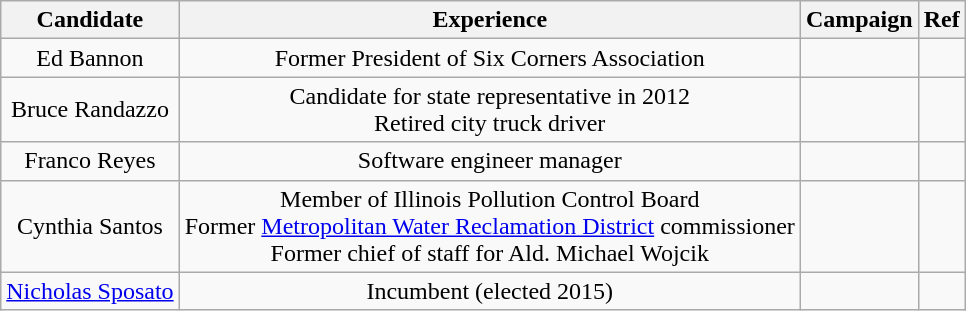<table class="wikitable" style="text-align:center">
<tr>
<th>Candidate</th>
<th>Experience</th>
<th>Campaign</th>
<th>Ref</th>
</tr>
<tr>
<td>Ed Bannon</td>
<td>Former President of Six Corners Association</td>
<td></td>
<td></td>
</tr>
<tr>
<td>Bruce Randazzo</td>
<td>Candidate for state representative in 2012<br>Retired city truck driver</td>
<td></td>
<td></td>
</tr>
<tr>
<td>Franco Reyes</td>
<td>Software engineer manager</td>
<td></td>
<td></td>
</tr>
<tr>
<td>Cynthia Santos</td>
<td>Member of Illinois Pollution Control Board<br>Former <a href='#'>Metropolitan Water Reclamation District</a> commissioner<br>Former chief of staff for Ald. Michael Wojcik</td>
<td></td>
<td></td>
</tr>
<tr>
<td><a href='#'>Nicholas Sposato</a></td>
<td>Incumbent (elected 2015)</td>
<td></td>
<td></td>
</tr>
</table>
